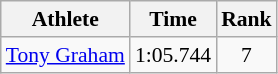<table class=wikitable style="font-size:90%;">
<tr>
<th>Athlete</th>
<th>Time</th>
<th>Rank</th>
</tr>
<tr align=center>
<td align=left><a href='#'>Tony Graham</a></td>
<td>1:05.744</td>
<td>7</td>
</tr>
</table>
